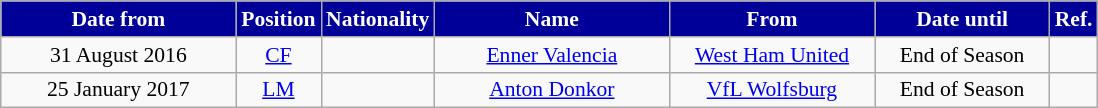<table class="wikitable"  style="text-align:center; font-size:90%; ">
<tr>
<th style="background:#009; color:white; width:150px;">Date from</th>
<th style="background:#009; color:white; width:50px;">Position</th>
<th style="background:#009; color:white; width:50px;">Nationality</th>
<th style="background:#009; color:white; width:150px;">Name</th>
<th style="background:#009; color:white; width:130px;">From</th>
<th style="background:#009; color:white; width:110px;">Date until</th>
<th style="background:#009; color:white; width:25px;">Ref.</th>
</tr>
<tr>
<td>31 August 2016</td>
<td><a href='#'>CF</a></td>
<td></td>
<td><a href='#'>Enner Valencia</a></td>
<td><a href='#'>West Ham United</a></td>
<td>End of Season</td>
<td></td>
</tr>
<tr>
<td>25 January 2017</td>
<td><a href='#'>LM</a></td>
<td></td>
<td><a href='#'>Anton Donkor</a></td>
<td><a href='#'>VfL Wolfsburg</a></td>
<td>End of Season</td>
<td></td>
</tr>
</table>
